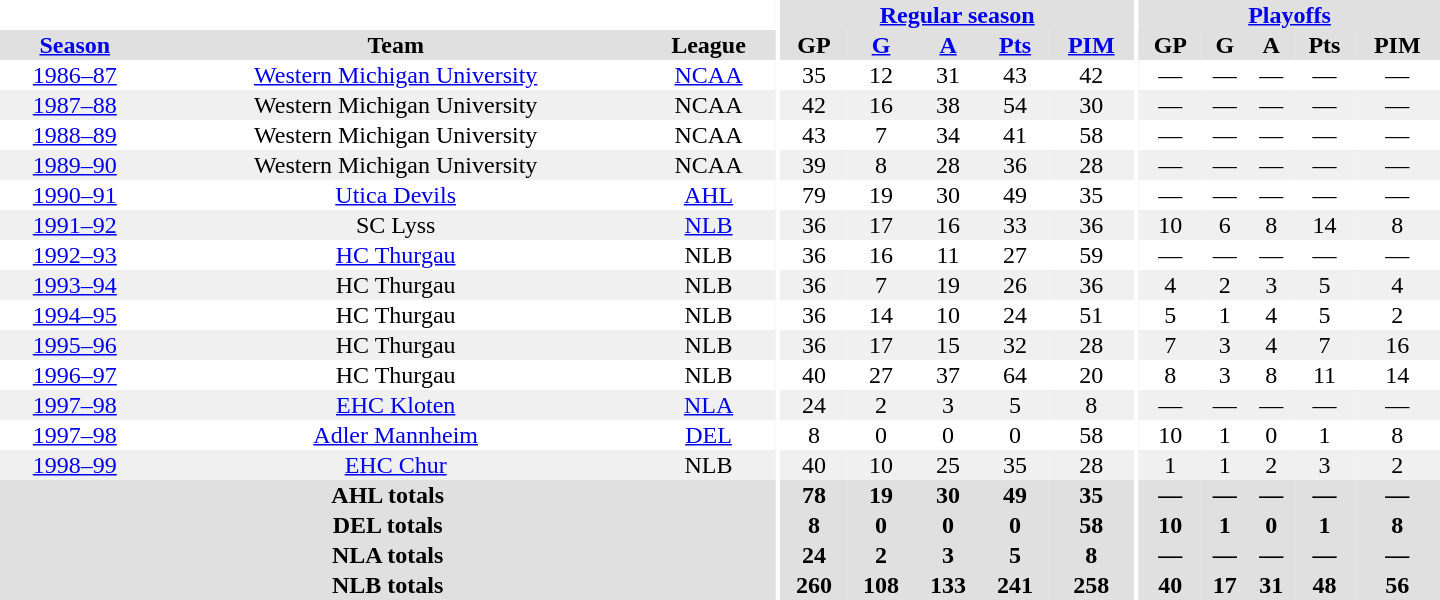<table border="0" cellpadding="1" cellspacing="0" style="text-align:center; width:60em">
<tr bgcolor="#e0e0e0">
<th colspan="3" bgcolor="#ffffff"></th>
<th rowspan="99" bgcolor="#ffffff"></th>
<th colspan="5"><a href='#'>Regular season</a></th>
<th rowspan="99" bgcolor="#ffffff"></th>
<th colspan="5"><a href='#'>Playoffs</a></th>
</tr>
<tr bgcolor="#e0e0e0">
<th><a href='#'>Season</a></th>
<th>Team</th>
<th>League</th>
<th>GP</th>
<th><a href='#'>G</a></th>
<th><a href='#'>A</a></th>
<th><a href='#'>Pts</a></th>
<th><a href='#'>PIM</a></th>
<th>GP</th>
<th>G</th>
<th>A</th>
<th>Pts</th>
<th>PIM</th>
</tr>
<tr>
<td><a href='#'>1986–87</a></td>
<td><a href='#'>Western Michigan University</a></td>
<td><a href='#'>NCAA</a></td>
<td>35</td>
<td>12</td>
<td>31</td>
<td>43</td>
<td>42</td>
<td>—</td>
<td>—</td>
<td>—</td>
<td>—</td>
<td>—</td>
</tr>
<tr bgcolor="#f0f0f0">
<td><a href='#'>1987–88</a></td>
<td>Western Michigan University</td>
<td>NCAA</td>
<td>42</td>
<td>16</td>
<td>38</td>
<td>54</td>
<td>30</td>
<td>—</td>
<td>—</td>
<td>—</td>
<td>—</td>
<td>—</td>
</tr>
<tr>
<td><a href='#'>1988–89</a></td>
<td>Western Michigan University</td>
<td>NCAA</td>
<td>43</td>
<td>7</td>
<td>34</td>
<td>41</td>
<td>58</td>
<td>—</td>
<td>—</td>
<td>—</td>
<td>—</td>
<td>—</td>
</tr>
<tr bgcolor="#f0f0f0">
<td><a href='#'>1989–90</a></td>
<td>Western Michigan University</td>
<td>NCAA</td>
<td>39</td>
<td>8</td>
<td>28</td>
<td>36</td>
<td>28</td>
<td>—</td>
<td>—</td>
<td>—</td>
<td>—</td>
<td>—</td>
</tr>
<tr>
<td><a href='#'>1990–91</a></td>
<td><a href='#'>Utica Devils</a></td>
<td><a href='#'>AHL</a></td>
<td>79</td>
<td>19</td>
<td>30</td>
<td>49</td>
<td>35</td>
<td>—</td>
<td>—</td>
<td>—</td>
<td>—</td>
<td>—</td>
</tr>
<tr bgcolor="#f0f0f0">
<td><a href='#'>1991–92</a></td>
<td>SC Lyss</td>
<td><a href='#'>NLB</a></td>
<td>36</td>
<td>17</td>
<td>16</td>
<td>33</td>
<td>36</td>
<td>10</td>
<td>6</td>
<td>8</td>
<td>14</td>
<td>8</td>
</tr>
<tr>
<td><a href='#'>1992–93</a></td>
<td><a href='#'>HC Thurgau</a></td>
<td>NLB</td>
<td>36</td>
<td>16</td>
<td>11</td>
<td>27</td>
<td>59</td>
<td>—</td>
<td>—</td>
<td>—</td>
<td>—</td>
<td>—</td>
</tr>
<tr bgcolor="#f0f0f0">
<td><a href='#'>1993–94</a></td>
<td>HC Thurgau</td>
<td>NLB</td>
<td>36</td>
<td>7</td>
<td>19</td>
<td>26</td>
<td>36</td>
<td>4</td>
<td>2</td>
<td>3</td>
<td>5</td>
<td>4</td>
</tr>
<tr>
<td><a href='#'>1994–95</a></td>
<td>HC Thurgau</td>
<td>NLB</td>
<td>36</td>
<td>14</td>
<td>10</td>
<td>24</td>
<td>51</td>
<td>5</td>
<td>1</td>
<td>4</td>
<td>5</td>
<td>2</td>
</tr>
<tr bgcolor="#f0f0f0">
<td><a href='#'>1995–96</a></td>
<td>HC Thurgau</td>
<td>NLB</td>
<td>36</td>
<td>17</td>
<td>15</td>
<td>32</td>
<td>28</td>
<td>7</td>
<td>3</td>
<td>4</td>
<td>7</td>
<td>16</td>
</tr>
<tr>
<td><a href='#'>1996–97</a></td>
<td>HC Thurgau</td>
<td>NLB</td>
<td>40</td>
<td>27</td>
<td>37</td>
<td>64</td>
<td>20</td>
<td>8</td>
<td>3</td>
<td>8</td>
<td>11</td>
<td>14</td>
</tr>
<tr bgcolor="#f0f0f0">
<td><a href='#'>1997–98</a></td>
<td><a href='#'>EHC Kloten</a></td>
<td><a href='#'>NLA</a></td>
<td>24</td>
<td>2</td>
<td>3</td>
<td>5</td>
<td>8</td>
<td>—</td>
<td>—</td>
<td>—</td>
<td>—</td>
<td>—</td>
</tr>
<tr>
<td><a href='#'>1997–98</a></td>
<td><a href='#'>Adler Mannheim</a></td>
<td><a href='#'>DEL</a></td>
<td>8</td>
<td>0</td>
<td>0</td>
<td>0</td>
<td>58</td>
<td>10</td>
<td>1</td>
<td>0</td>
<td>1</td>
<td>8</td>
</tr>
<tr bgcolor="#f0f0f0">
<td><a href='#'>1998–99</a></td>
<td><a href='#'>EHC Chur</a></td>
<td>NLB</td>
<td>40</td>
<td>10</td>
<td>25</td>
<td>35</td>
<td>28</td>
<td>1</td>
<td>1</td>
<td>2</td>
<td>3</td>
<td>2</td>
</tr>
<tr>
</tr>
<tr ALIGN="center" bgcolor="#e0e0e0">
<th colspan="3">AHL totals</th>
<th ALIGN="center">78</th>
<th ALIGN="center">19</th>
<th ALIGN="center">30</th>
<th ALIGN="center">49</th>
<th ALIGN="center">35</th>
<th ALIGN="center">—</th>
<th ALIGN="center">—</th>
<th ALIGN="center">—</th>
<th ALIGN="center">—</th>
<th ALIGN="center">—</th>
</tr>
<tr>
</tr>
<tr ALIGN="center" bgcolor="#e0e0e0">
<th colspan="3">DEL totals</th>
<th ALIGN="center">8</th>
<th ALIGN="center">0</th>
<th ALIGN="center">0</th>
<th ALIGN="center">0</th>
<th ALIGN="center">58</th>
<th ALIGN="center">10</th>
<th ALIGN="center">1</th>
<th ALIGN="center">0</th>
<th ALIGN="center">1</th>
<th ALIGN="center">8</th>
</tr>
<tr>
</tr>
<tr ALIGN="center" bgcolor="#e0e0e0">
<th colspan="3">NLA totals</th>
<th ALIGN="center">24</th>
<th ALIGN="center">2</th>
<th ALIGN="center">3</th>
<th ALIGN="center">5</th>
<th ALIGN="center">8</th>
<th ALIGN="center">—</th>
<th ALIGN="center">—</th>
<th ALIGN="center">—</th>
<th ALIGN="center">—</th>
<th ALIGN="center">—</th>
</tr>
<tr>
</tr>
<tr ALIGN="center" bgcolor="#e0e0e0">
<th colspan="3">NLB totals</th>
<th ALIGN="center">260</th>
<th ALIGN="center">108</th>
<th ALIGN="center">133</th>
<th ALIGN="center">241</th>
<th ALIGN="center">258</th>
<th ALIGN="center">40</th>
<th ALIGN="center">17</th>
<th ALIGN="center">31</th>
<th ALIGN="center">48</th>
<th ALIGN="center">56</th>
</tr>
</table>
